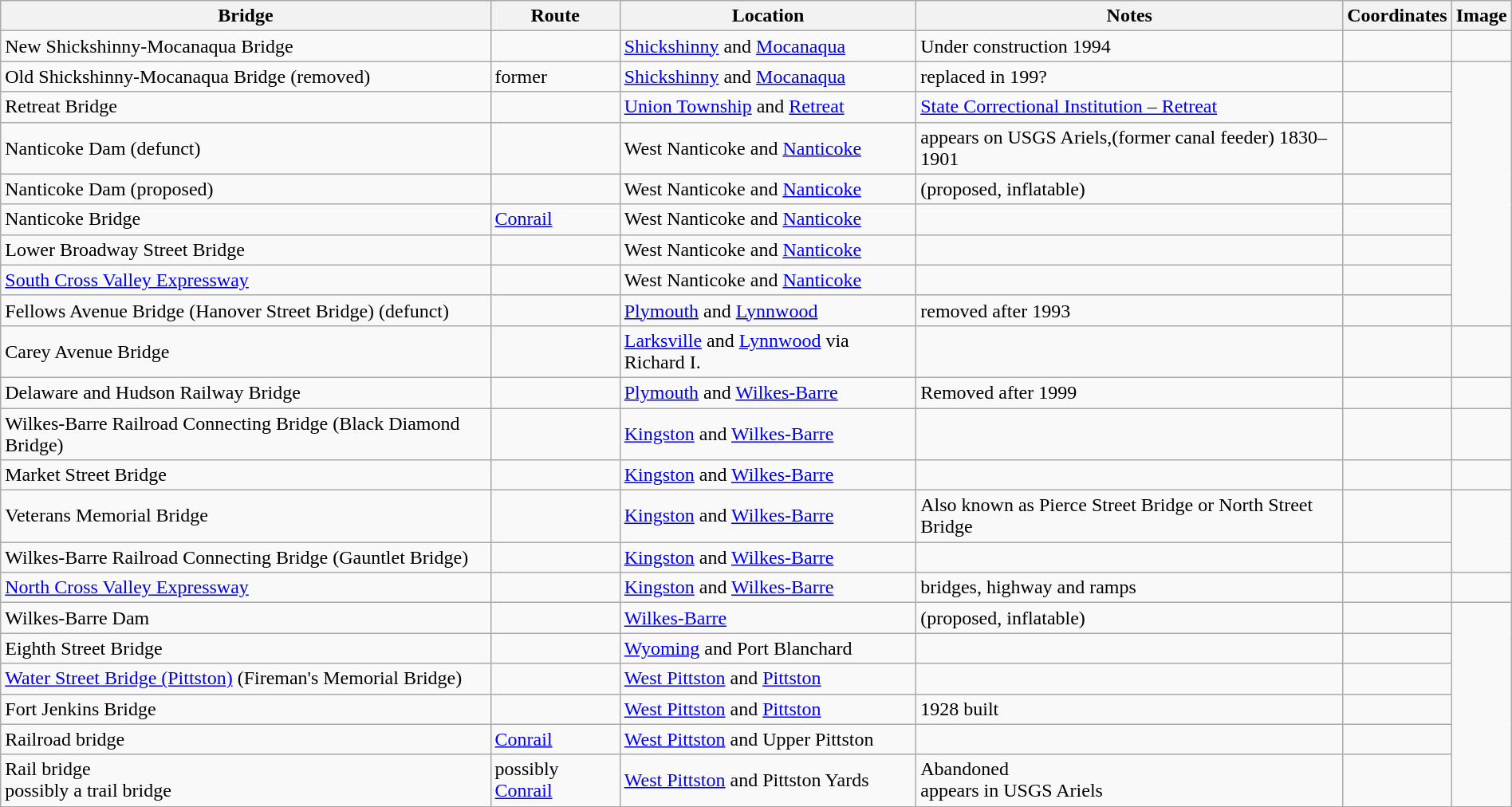<table class="wikitable" style="width:100%">
<tr>
<th>Bridge</th>
<th>Route</th>
<th>Location</th>
<th>Notes</th>
<th>Coordinates</th>
<th>Image</th>
</tr>
<tr>
<td>New Shickshinny-Mocanaqua Bridge</td>
<td></td>
<td><a href='#'>Shickshinny</a> and <a href='#'>Mocanaqua</a></td>
<td>Under construction 1994</td>
<td></td>
<td></td>
</tr>
<tr>
<td>Old Shickshinny-Mocanaqua Bridge (removed)</td>
<td>former </td>
<td><a href='#'>Shickshinny</a> and <a href='#'>Mocanaqua</a></td>
<td>replaced in 199?</td>
<td></td>
</tr>
<tr>
<td>Retreat Bridge</td>
<td></td>
<td><a href='#'>Union Township</a> and <a href='#'>Retreat</a></td>
<td><a href='#'>State Correctional Institution – Retreat</a></td>
<td></td>
</tr>
<tr>
<td>Nanticoke Dam (defunct)</td>
<td></td>
<td>West Nanticoke and <a href='#'>Nanticoke</a></td>
<td>appears on USGS Ariels,(former canal feeder) 1830–1901</td>
<td></td>
</tr>
<tr>
<td>Nanticoke Dam (proposed)</td>
<td></td>
<td>West Nanticoke and <a href='#'>Nanticoke</a></td>
<td>(proposed, inflatable)</td>
<td></td>
</tr>
<tr>
<td>Nanticoke Bridge</td>
<td><a href='#'>Conrail</a></td>
<td>West Nanticoke and <a href='#'>Nanticoke</a></td>
<td></td>
<td></td>
</tr>
<tr>
<td>Lower Broadway Street Bridge</td>
<td></td>
<td>West Nanticoke and <a href='#'>Nanticoke</a></td>
<td></td>
<td></td>
</tr>
<tr>
<td><a href='#'>South Cross Valley Expressway</a></td>
<td></td>
<td>West Nanticoke and <a href='#'>Nanticoke</a></td>
<td></td>
<td></td>
</tr>
<tr>
<td>Fellows Avenue Bridge (Hanover Street Bridge) (defunct)</td>
<td></td>
<td><a href='#'>Plymouth</a> and <a href='#'>Lynnwood</a></td>
<td>removed after 1993</td>
<td></td>
</tr>
<tr>
<td>Carey Avenue Bridge</td>
<td></td>
<td><a href='#'>Larksville</a> and <a href='#'>Lynnwood</a> via Richard I.</td>
<td></td>
<td></td>
<td></td>
</tr>
<tr>
<td>Delaware and Hudson Railway Bridge</td>
<td></td>
<td><a href='#'>Plymouth</a> and <a href='#'>Wilkes-Barre</a></td>
<td>Removed after 1999</td>
<td></td>
</tr>
<tr>
<td>Wilkes-Barre Railroad Connecting Bridge (Black Diamond Bridge)</td>
<td></td>
<td><a href='#'>Kingston</a> and <a href='#'>Wilkes-Barre</a></td>
<td></td>
<td></td>
<td></td>
</tr>
<tr>
<td>Market Street Bridge</td>
<td></td>
<td><a href='#'>Kingston</a> and <a href='#'>Wilkes-Barre</a></td>
<td></td>
<td></td>
<td></td>
</tr>
<tr>
<td>Veterans Memorial Bridge</td>
<td></td>
<td><a href='#'>Kingston</a> and <a href='#'>Wilkes-Barre</a></td>
<td>Also known as Pierce Street Bridge or North Street Bridge</td>
<td></td>
</tr>
<tr>
<td>Wilkes-Barre Railroad Connecting Bridge (Gauntlet Bridge)</td>
<td></td>
<td><a href='#'>Kingston</a> and <a href='#'>Wilkes-Barre</a></td>
<td></td>
<td></td>
</tr>
<tr>
<td><a href='#'>North Cross Valley Expressway</a></td>
<td></td>
<td><a href='#'>Kingston</a> and <a href='#'>Wilkes-Barre</a></td>
<td> bridges, highway and ramps</td>
<td></td>
<td></td>
</tr>
<tr>
<td>Wilkes-Barre Dam</td>
<td></td>
<td><a href='#'>Wilkes-Barre</a></td>
<td>(proposed, inflatable)</td>
<td></td>
</tr>
<tr>
<td>Eighth Street Bridge</td>
<td></td>
<td><a href='#'>Wyoming</a> and Port Blanchard</td>
<td></td>
<td></td>
</tr>
<tr>
<td><a href='#'>Water Street Bridge (Pittston)</a> (Fireman's Memorial Bridge)</td>
<td></td>
<td><a href='#'>West Pittston</a> and <a href='#'>Pittston</a></td>
<td></td>
<td></td>
</tr>
<tr>
<td>Fort Jenkins Bridge</td>
<td></td>
<td><a href='#'>West Pittston</a> and <a href='#'>Pittston</a></td>
<td>1928 built</td>
<td></td>
</tr>
<tr>
<td>Railroad bridge</td>
<td><a href='#'>Conrail</a></td>
<td><a href='#'>West Pittston</a> and Upper Pittston</td>
<td></td>
<td></td>
</tr>
<tr>
<td>Rail bridge<br>possibly a trail bridge</td>
<td>possibly <a href='#'>Conrail</a></td>
<td><a href='#'>West Pittston</a> and Pittston Yards</td>
<td>Abandoned<br>appears in USGS Ariels</td>
<td></td>
</tr>
</table>
